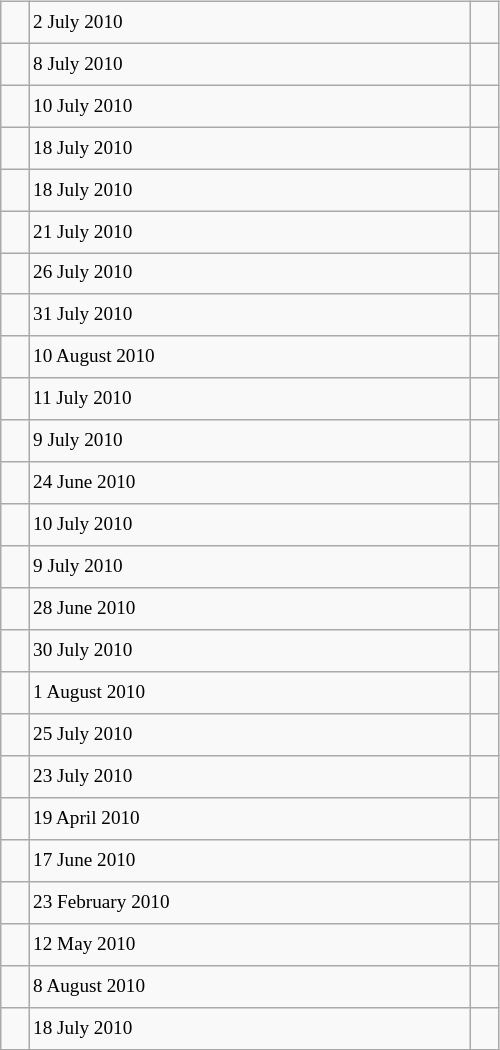<table class="wikitable" style="font-size: 80%; float: left; width: 26em; margin-right: 1em; height: 700px">
<tr>
<td></td>
<td>2 July 2010</td>
<td></td>
</tr>
<tr>
<td></td>
<td>8 July 2010</td>
<td></td>
</tr>
<tr>
<td></td>
<td>10 July 2010</td>
<td></td>
</tr>
<tr>
<td></td>
<td>18 July 2010</td>
<td></td>
</tr>
<tr>
<td></td>
<td>18 July 2010</td>
<td></td>
</tr>
<tr>
<td></td>
<td>21 July 2010</td>
<td></td>
</tr>
<tr>
<td></td>
<td>26 July 2010</td>
<td></td>
</tr>
<tr>
<td></td>
<td>31 July 2010</td>
<td></td>
</tr>
<tr>
<td></td>
<td>10 August 2010</td>
<td></td>
</tr>
<tr>
<td></td>
<td>11 July 2010</td>
<td></td>
</tr>
<tr>
<td></td>
<td>9 July 2010</td>
<td></td>
</tr>
<tr>
<td></td>
<td>24 June 2010</td>
<td></td>
</tr>
<tr>
<td></td>
<td>10 July 2010</td>
<td></td>
</tr>
<tr>
<td></td>
<td>9 July 2010</td>
<td></td>
</tr>
<tr>
<td></td>
<td>28 June 2010</td>
<td></td>
</tr>
<tr>
<td></td>
<td>30 July 2010</td>
<td></td>
</tr>
<tr>
<td></td>
<td>1 August 2010</td>
<td></td>
</tr>
<tr>
<td></td>
<td>25 July 2010</td>
<td></td>
</tr>
<tr>
<td></td>
<td>23 July 2010</td>
<td></td>
</tr>
<tr>
<td></td>
<td>19 April 2010</td>
<td></td>
</tr>
<tr>
<td></td>
<td>17 June 2010</td>
<td></td>
</tr>
<tr>
<td></td>
<td>23 February 2010</td>
<td></td>
</tr>
<tr>
<td></td>
<td>12 May 2010</td>
<td></td>
</tr>
<tr>
<td></td>
<td>8 August 2010</td>
<td></td>
</tr>
<tr>
<td></td>
<td>18 July 2010</td>
<td></td>
</tr>
</table>
